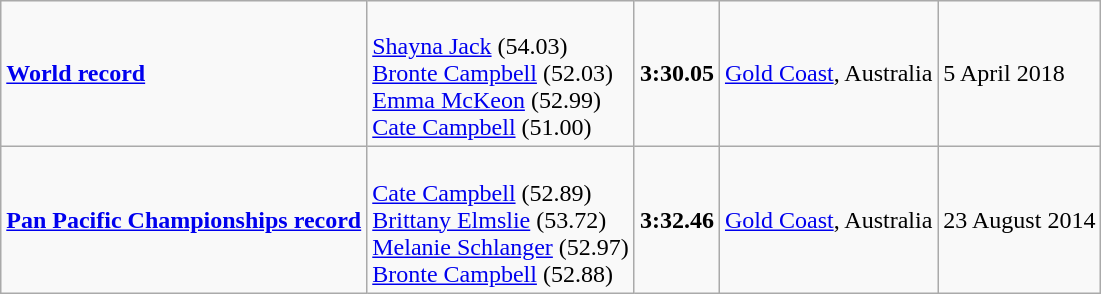<table class="wikitable">
<tr>
<td><strong><a href='#'>World record</a></strong></td>
<td><br><a href='#'>Shayna Jack</a> (54.03)<br><a href='#'>Bronte Campbell</a> (52.03)<br><a href='#'>Emma McKeon</a> (52.99)<br><a href='#'>Cate Campbell</a> (51.00)</td>
<td><strong>3:30.05</strong></td>
<td><a href='#'>Gold Coast</a>, Australia</td>
<td>5 April 2018</td>
</tr>
<tr>
<td><strong><a href='#'>Pan Pacific Championships record</a></strong></td>
<td><br><a href='#'>Cate Campbell</a> (52.89)<br><a href='#'>Brittany Elmslie</a> (53.72)<br><a href='#'>Melanie Schlanger</a> (52.97)<br><a href='#'>Bronte Campbell</a> (52.88)</td>
<td><strong>3:32.46</strong></td>
<td><a href='#'>Gold Coast</a>, Australia</td>
<td>23 August 2014</td>
</tr>
</table>
